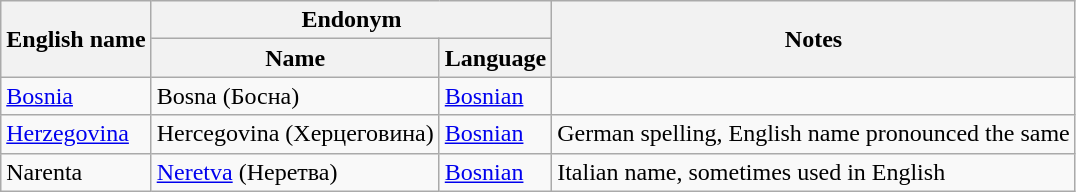<table class="wikitable sortable mw-collapsible">
<tr>
<th rowspan="2">English name</th>
<th colspan="2">Endonym</th>
<th rowspan="2">Notes</th>
</tr>
<tr>
<th>Name</th>
<th>Language</th>
</tr>
<tr>
<td><a href='#'>Bosnia</a></td>
<td>Bosna (Босна)</td>
<td><a href='#'>Bosnian</a></td>
<td></td>
</tr>
<tr>
<td><a href='#'>Herzegovina</a></td>
<td>Hercegovina (Херцеговина)</td>
<td><a href='#'>Bosnian</a></td>
<td>German spelling, English name pronounced the same</td>
</tr>
<tr>
<td>Narenta</td>
<td><a href='#'>Neretva</a> (Неретва)</td>
<td><a href='#'>Bosnian</a></td>
<td>Italian name, sometimes used in English</td>
</tr>
</table>
